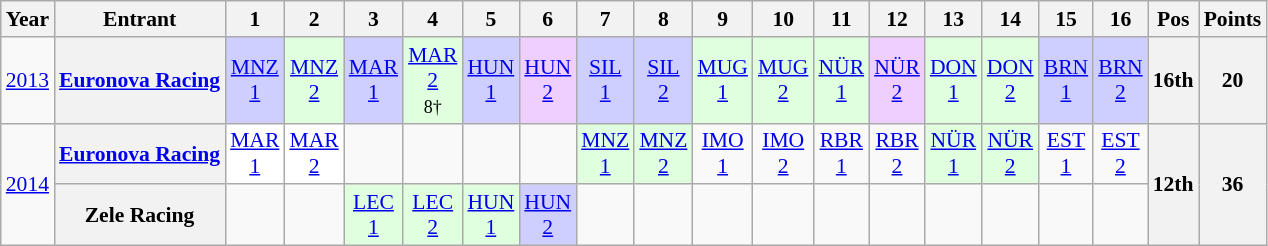<table class="wikitable" style="text-align:center; font-size:90%">
<tr>
<th>Year</th>
<th>Entrant</th>
<th>1</th>
<th>2</th>
<th>3</th>
<th>4</th>
<th>5</th>
<th>6</th>
<th>7</th>
<th>8</th>
<th>9</th>
<th>10</th>
<th>11</th>
<th>12</th>
<th>13</th>
<th>14</th>
<th>15</th>
<th>16</th>
<th>Pos</th>
<th>Points</th>
</tr>
<tr>
<td><a href='#'>2013</a></td>
<th><a href='#'>Euronova Racing</a></th>
<td style="background:#CFCFFF;"><a href='#'>MNZ<br>1</a><br></td>
<td style="background:#DFFFDF;"><a href='#'>MNZ<br>2</a><br></td>
<td style="background:#CFCFFF;"><a href='#'>MAR<br>1</a><br></td>
<td style="background:#DFFFDF;"><a href='#'>MAR<br>2</a><br><small>8†</small></td>
<td style="background:#CFCFFF;"><a href='#'>HUN<br>1</a><br></td>
<td style="background:#EFCFFF;"><a href='#'>HUN<br>2</a><br></td>
<td style="background:#CFCFFF;"><a href='#'>SIL<br>1</a><br></td>
<td style="background:#CFCFFF;"><a href='#'>SIL<br>2</a><br></td>
<td style="background:#DFFFDF;"><a href='#'>MUG<br>1</a><br></td>
<td style="background:#DFFFDF;"><a href='#'>MUG<br>2</a><br></td>
<td style="background:#DFFFDF;"><a href='#'>NÜR<br>1</a><br></td>
<td style="background:#EFCFFF;"><a href='#'>NÜR<br>2</a><br></td>
<td style="background:#DFFFDF;"><a href='#'>DON<br>1</a><br></td>
<td style="background:#DFFFDF;"><a href='#'>DON<br>2</a><br></td>
<td style="background:#CFCFFF;"><a href='#'>BRN<br>1</a><br></td>
<td style="background:#CFCFFF;"><a href='#'>BRN<br>2</a><br></td>
<th>16th</th>
<th>20</th>
</tr>
<tr>
<td rowspan=2><a href='#'>2014</a></td>
<th><a href='#'>Euronova Racing</a></th>
<td style="background:#FFFFFF;"><a href='#'>MAR<br>1</a><br></td>
<td style="background:#FFFFFF;"><a href='#'>MAR<br>2</a><br></td>
<td></td>
<td></td>
<td></td>
<td></td>
<td style="background:#DFFFDF;"><a href='#'>MNZ<br>1</a><br></td>
<td style="background:#DFFFDF;"><a href='#'>MNZ<br>2</a><br></td>
<td><a href='#'>IMO<br>1</a></td>
<td><a href='#'>IMO<br>2</a></td>
<td><a href='#'>RBR<br>1</a></td>
<td><a href='#'>RBR<br>2</a></td>
<td style="background:#DFFFDF;"><a href='#'>NÜR<br>1</a><br></td>
<td style="background:#DFFFDF;"><a href='#'>NÜR<br>2</a><br></td>
<td><a href='#'>EST<br>1</a></td>
<td><a href='#'>EST<br>2</a></td>
<th rowspan=2>12th</th>
<th rowspan=2>36</th>
</tr>
<tr>
<th>Zele Racing</th>
<td></td>
<td></td>
<td style="background:#DFFFDF;"><a href='#'>LEC<br>1</a><br></td>
<td style="background:#DFFFDF;"><a href='#'>LEC<br>2</a><br></td>
<td style="background:#DFFFDF;"><a href='#'>HUN<br>1</a><br></td>
<td style="background:#CFCFFF;"><a href='#'>HUN<br>2</a><br></td>
<td></td>
<td></td>
<td></td>
<td></td>
<td></td>
<td></td>
<td></td>
<td></td>
<td></td>
<td></td>
</tr>
</table>
